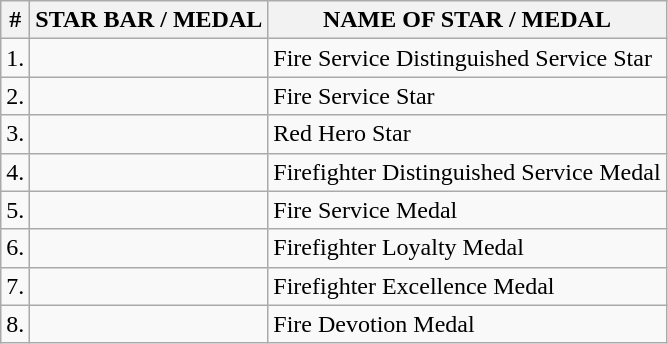<table class="wikitable">
<tr>
<th>#</th>
<th>STAR BAR / MEDAL</th>
<th>NAME OF STAR / MEDAL</th>
</tr>
<tr>
<td>1.</td>
<td></td>
<td>Fire Service Distinguished Service Star</td>
</tr>
<tr>
<td>2.</td>
<td></td>
<td>Fire Service Star</td>
</tr>
<tr>
<td>3.</td>
<td></td>
<td>Red Hero Star</td>
</tr>
<tr>
<td>4.</td>
<td></td>
<td>Firefighter Distinguished Service Medal</td>
</tr>
<tr>
<td>5.</td>
<td></td>
<td>Fire Service Medal</td>
</tr>
<tr>
<td>6.</td>
<td></td>
<td>Firefighter Loyalty Medal</td>
</tr>
<tr>
<td>7.</td>
<td></td>
<td>Firefighter Excellence Medal</td>
</tr>
<tr>
<td>8.</td>
<td></td>
<td>Fire Devotion Medal</td>
</tr>
</table>
